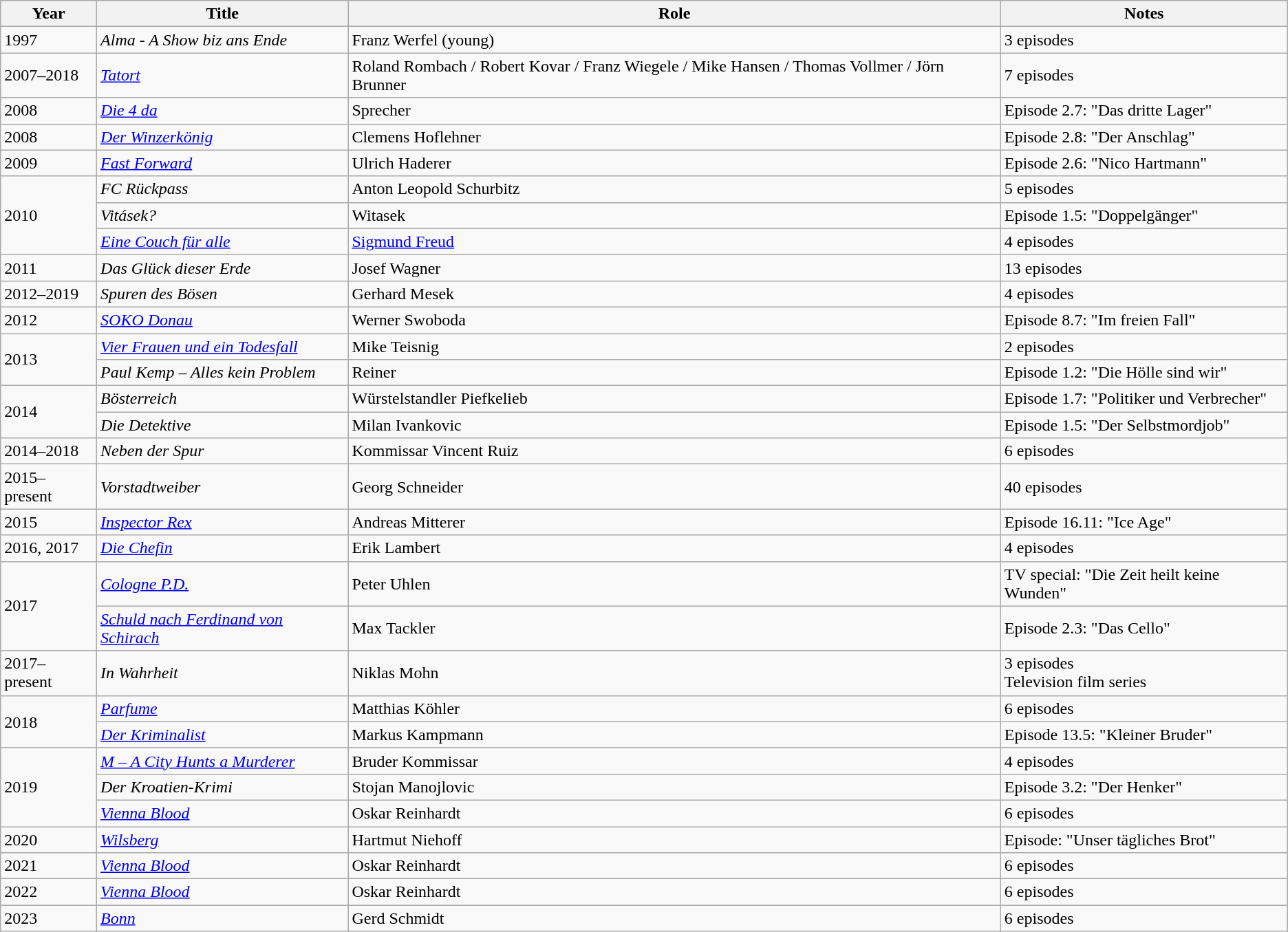<table class="wikitable">
<tr>
<th>Year</th>
<th>Title</th>
<th>Role</th>
<th>Notes</th>
</tr>
<tr>
<td>1997</td>
<td><em>Alma - A Show biz ans Ende</em></td>
<td>Franz Werfel (young)</td>
<td>3 episodes</td>
</tr>
<tr>
<td>2007–2018</td>
<td><em><a href='#'>Tatort</a></em></td>
<td>Roland Rombach / Robert Kovar / Franz Wiegele / Mike Hansen / Thomas Vollmer / Jörn Brunner</td>
<td>7 episodes</td>
</tr>
<tr>
<td>2008</td>
<td><em><a href='#'>Die 4 da</a></em></td>
<td>Sprecher</td>
<td>Episode 2.7: "Das dritte Lager"</td>
</tr>
<tr>
<td>2008</td>
<td><em><a href='#'>Der Winzerkönig</a></em></td>
<td>Clemens Hoflehner</td>
<td>Episode 2.8: "Der Anschlag"</td>
</tr>
<tr>
<td>2009</td>
<td><em><a href='#'>Fast Forward</a></em></td>
<td>Ulrich Haderer</td>
<td>Episode 2.6: "Nico Hartmann"</td>
</tr>
<tr>
<td rowspan="3">2010</td>
<td><em>FC Rückpass</em></td>
<td>Anton Leopold Schurbitz</td>
<td>5 episodes</td>
</tr>
<tr>
<td><em>Vitásek?</em></td>
<td>Witasek</td>
<td>Episode 1.5: "Doppelgänger"</td>
</tr>
<tr>
<td><em><a href='#'>Eine Couch für alle</a></em></td>
<td><a href='#'>Sigmund Freud</a></td>
<td>4 episodes</td>
</tr>
<tr>
<td>2011</td>
<td><em>Das Glück dieser Erde</em></td>
<td>Josef Wagner</td>
<td>13 episodes</td>
</tr>
<tr>
<td>2012–2019</td>
<td><em>Spuren des Bösen</em></td>
<td>Gerhard Mesek</td>
<td>4 episodes</td>
</tr>
<tr>
<td>2012</td>
<td><em><a href='#'>SOKO Donau</a></em></td>
<td>Werner Swoboda</td>
<td>Episode 8.7: "Im freien Fall"</td>
</tr>
<tr>
<td rowspan="2">2013</td>
<td><em><a href='#'>Vier Frauen und ein Todesfall</a></em></td>
<td>Mike Teisnig</td>
<td>2 episodes</td>
</tr>
<tr>
<td><em>Paul Kemp – Alles kein Problem</em></td>
<td>Reiner</td>
<td>Episode 1.2: "Die Hölle sind wir"</td>
</tr>
<tr>
<td rowspan="2">2014</td>
<td><em>Bösterreich</em></td>
<td>Würstelstandler Piefkelieb</td>
<td>Episode 1.7: "Politiker und Verbrecher"</td>
</tr>
<tr>
<td><em>Die Detektive</em></td>
<td>Milan Ivankovic</td>
<td>Episode 1.5: "Der Selbstmordjob"</td>
</tr>
<tr>
<td>2014–2018</td>
<td><em>Neben der Spur</em></td>
<td>Kommissar Vincent Ruiz</td>
<td>6 episodes</td>
</tr>
<tr>
<td>2015–present</td>
<td><em>Vorstadtweiber</em></td>
<td>Georg Schneider</td>
<td>40 episodes</td>
</tr>
<tr>
<td>2015</td>
<td><em><a href='#'>Inspector Rex</a></em></td>
<td>Andreas Mitterer</td>
<td>Episode 16.11: "Ice Age"</td>
</tr>
<tr>
<td>2016, 2017</td>
<td><em><a href='#'>Die Chefin</a></em></td>
<td>Erik Lambert</td>
<td>4 episodes</td>
</tr>
<tr>
<td rowspan="2">2017</td>
<td><em><a href='#'>Cologne P.D.</a></em></td>
<td>Peter Uhlen</td>
<td>TV special: "Die Zeit heilt keine Wunden"</td>
</tr>
<tr>
<td><em><a href='#'>Schuld nach Ferdinand von Schirach</a></em></td>
<td>Max Tackler</td>
<td>Episode 2.3: "Das Cello"</td>
</tr>
<tr>
<td>2017–present</td>
<td><em>In Wahrheit</em></td>
<td>Niklas Mohn</td>
<td>3 episodes<br>Television film series</td>
</tr>
<tr>
<td rowspan="2">2018</td>
<td><em><a href='#'>Parfume</a></em></td>
<td>Matthias Köhler</td>
<td>6 episodes</td>
</tr>
<tr>
<td><em><a href='#'>Der Kriminalist</a></em></td>
<td>Markus Kampmann</td>
<td>Episode 13.5: "Kleiner Bruder"</td>
</tr>
<tr>
<td rowspan="3">2019</td>
<td><em><a href='#'>M – A City Hunts a Murderer</a></em></td>
<td>Bruder Kommissar</td>
<td>4 episodes</td>
</tr>
<tr>
<td><em>Der Kroatien-Krimi</em></td>
<td>Stojan Manojlovic</td>
<td>Episode 3.2: "Der Henker"</td>
</tr>
<tr>
<td><em><a href='#'>Vienna Blood</a></em></td>
<td>Oskar Reinhardt</td>
<td>6 episodes</td>
</tr>
<tr>
<td>2020</td>
<td><em><a href='#'>Wilsberg</a></em></td>
<td>Hartmut Niehoff</td>
<td>Episode: "Unser tägliches Brot"</td>
</tr>
<tr>
<td>2021</td>
<td><em><a href='#'>Vienna Blood</a></em></td>
<td>Oskar Reinhardt</td>
<td>6 episodes</td>
</tr>
<tr>
<td>2022</td>
<td><em><a href='#'>Vienna Blood</a></em></td>
<td>Oskar Reinhardt</td>
<td>6 episodes</td>
</tr>
<tr>
<td>2023</td>
<td><em><a href='#'>Bonn</a></em></td>
<td>Gerd Schmidt</td>
<td>6 episodes</td>
</tr>
</table>
